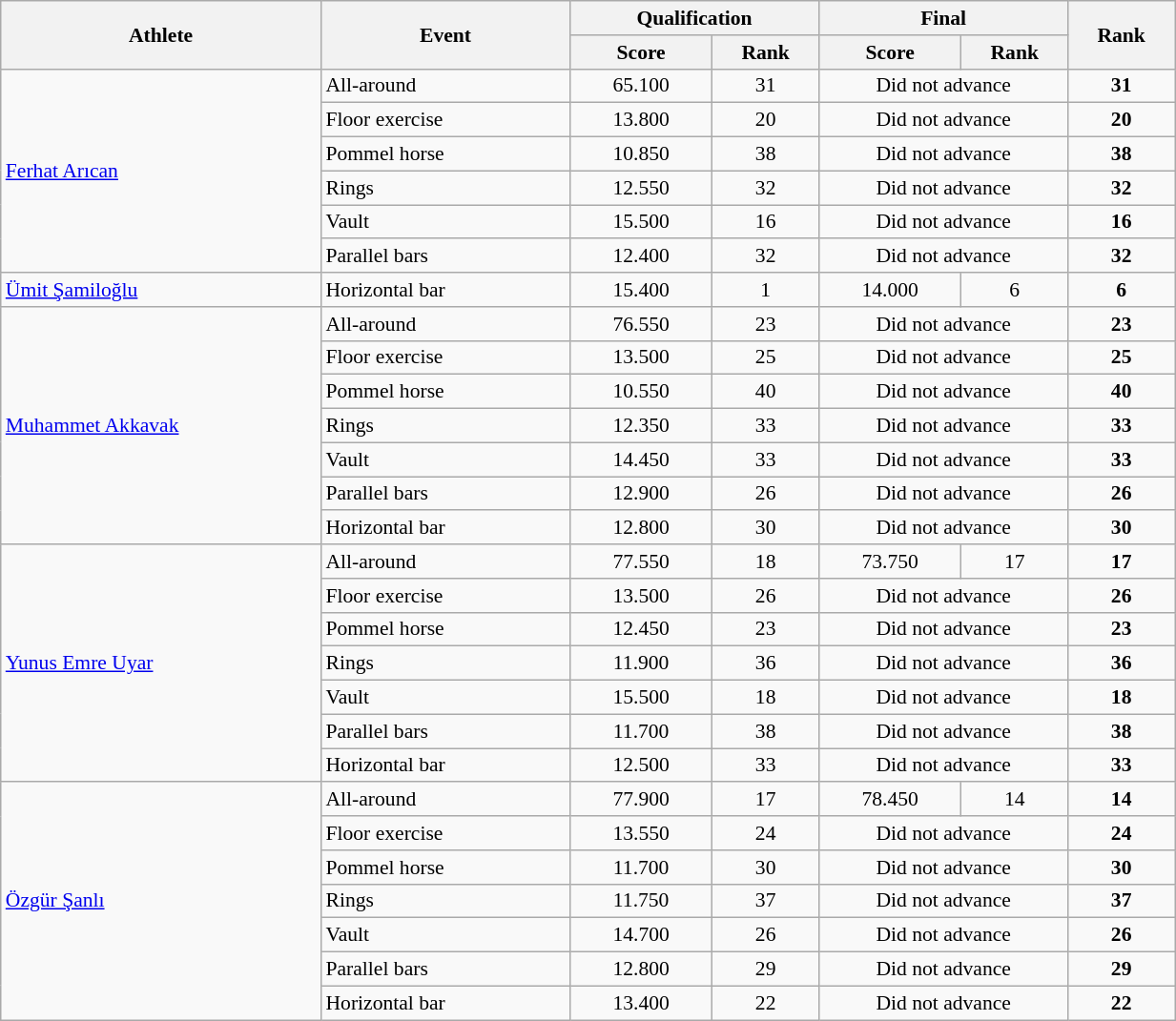<table class="wikitable" width="65%" style="text-align:center; font-size:90%">
<tr>
<th rowspan="2" width="18%">Athlete</th>
<th rowspan="2" width="14%">Event</th>
<th colspan="2" width="14%">Qualification</th>
<th colspan="2" width="14%">Final</th>
<th rowspan="2" width="6%">Rank</th>
</tr>
<tr>
<th width="8%">Score</th>
<th>Rank</th>
<th width="8%">Score</th>
<th>Rank</th>
</tr>
<tr>
<td rowspan=6 align="left"><a href='#'>Ferhat Arıcan</a></td>
<td align="left">All-around</td>
<td>65.100</td>
<td>31</td>
<td colspan=2>Did not advance</td>
<td><strong>31</strong></td>
</tr>
<tr>
<td align="left">Floor exercise</td>
<td>13.800</td>
<td>20</td>
<td colspan=2>Did not advance</td>
<td><strong>20</strong></td>
</tr>
<tr>
<td align="left">Pommel horse</td>
<td>10.850</td>
<td>38</td>
<td colspan=2>Did not advance</td>
<td><strong>38</strong></td>
</tr>
<tr>
<td align="left">Rings</td>
<td>12.550</td>
<td>32</td>
<td colspan=2>Did not advance</td>
<td><strong>32</strong></td>
</tr>
<tr>
<td align="left">Vault</td>
<td>15.500</td>
<td>16</td>
<td colspan=2>Did not advance</td>
<td><strong>16</strong></td>
</tr>
<tr>
<td align="left">Parallel bars</td>
<td>12.400</td>
<td>32</td>
<td colspan=2>Did not advance</td>
<td><strong>32</strong></td>
</tr>
<tr>
<td rowspan=1 align="left"><a href='#'>Ümit Şamiloğlu</a></td>
<td align="left">Horizontal bar</td>
<td>15.400</td>
<td>1 <strong></strong></td>
<td>14.000</td>
<td>6</td>
<td><strong>6</strong></td>
</tr>
<tr>
<td rowspan=7 align="left"><a href='#'>Muhammet Akkavak</a></td>
<td align="left">All-around</td>
<td>76.550</td>
<td>23</td>
<td colspan=2>Did not advance</td>
<td><strong>23</strong></td>
</tr>
<tr>
<td align="left">Floor exercise</td>
<td>13.500</td>
<td>25</td>
<td colspan=2>Did not advance</td>
<td><strong>25</strong></td>
</tr>
<tr>
<td align="left">Pommel horse</td>
<td>10.550</td>
<td>40</td>
<td colspan=2>Did not advance</td>
<td><strong>40</strong></td>
</tr>
<tr>
<td align="left">Rings</td>
<td>12.350</td>
<td>33</td>
<td colspan=2>Did not advance</td>
<td><strong>33</strong></td>
</tr>
<tr>
<td align="left">Vault</td>
<td>14.450</td>
<td>33</td>
<td colspan=2>Did not advance</td>
<td><strong>33</strong></td>
</tr>
<tr>
<td align="left">Parallel bars</td>
<td>12.900</td>
<td>26</td>
<td colspan=2>Did not advance</td>
<td><strong>26</strong></td>
</tr>
<tr>
<td align="left">Horizontal bar</td>
<td>12.800</td>
<td>30</td>
<td colspan=2>Did not advance</td>
<td><strong>30</strong></td>
</tr>
<tr>
<td rowspan=7 align="left"><a href='#'>Yunus Emre Uyar</a></td>
<td align="left">All-around</td>
<td>77.550</td>
<td>18 <strong></strong></td>
<td>73.750</td>
<td>17</td>
<td><strong>17</strong></td>
</tr>
<tr>
<td align="left">Floor exercise</td>
<td>13.500</td>
<td>26</td>
<td colspan=2>Did not advance</td>
<td><strong>26</strong></td>
</tr>
<tr>
<td align="left">Pommel horse</td>
<td>12.450</td>
<td>23</td>
<td colspan=2>Did not advance</td>
<td><strong>23</strong></td>
</tr>
<tr>
<td align="left">Rings</td>
<td>11.900</td>
<td>36</td>
<td colspan=2>Did not advance</td>
<td><strong>36</strong></td>
</tr>
<tr>
<td align="left">Vault</td>
<td>15.500</td>
<td>18</td>
<td colspan=2>Did not advance</td>
<td><strong>18</strong></td>
</tr>
<tr>
<td align="left">Parallel bars</td>
<td>11.700</td>
<td>38</td>
<td colspan=2>Did not advance</td>
<td><strong>38</strong></td>
</tr>
<tr>
<td align="left">Horizontal bar</td>
<td>12.500</td>
<td>33</td>
<td colspan=2>Did not advance</td>
<td><strong>33</strong></td>
</tr>
<tr>
<td rowspan=7 align="left"><a href='#'>Özgür Şanlı</a></td>
<td align="left">All-around</td>
<td>77.900</td>
<td>17 <strong></strong></td>
<td>78.450</td>
<td>14</td>
<td><strong>14</strong></td>
</tr>
<tr>
<td align="left">Floor exercise</td>
<td>13.550</td>
<td>24</td>
<td colspan=2>Did not advance</td>
<td><strong>24</strong></td>
</tr>
<tr>
<td align="left">Pommel horse</td>
<td>11.700</td>
<td>30</td>
<td colspan=2>Did not advance</td>
<td><strong>30</strong></td>
</tr>
<tr>
<td align="left">Rings</td>
<td>11.750</td>
<td>37</td>
<td colspan=2>Did not advance</td>
<td><strong>37</strong></td>
</tr>
<tr>
<td align="left">Vault</td>
<td>14.700</td>
<td>26</td>
<td colspan=2>Did not advance</td>
<td><strong>26</strong></td>
</tr>
<tr>
<td align="left">Parallel bars</td>
<td>12.800</td>
<td>29</td>
<td colspan=2>Did not advance</td>
<td><strong>29</strong></td>
</tr>
<tr>
<td align="left">Horizontal bar</td>
<td>13.400</td>
<td>22</td>
<td colspan=2>Did not advance</td>
<td><strong>22</strong></td>
</tr>
</table>
